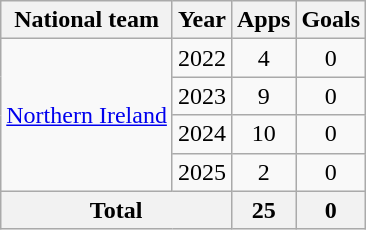<table class=wikitable style=text-align:center>
<tr>
<th>National team</th>
<th>Year</th>
<th>Apps</th>
<th>Goals</th>
</tr>
<tr>
<td rowspan=4><a href='#'>Northern Ireland</a></td>
<td>2022</td>
<td>4</td>
<td>0</td>
</tr>
<tr>
<td>2023</td>
<td>9</td>
<td>0</td>
</tr>
<tr>
<td>2024</td>
<td>10</td>
<td>0</td>
</tr>
<tr>
<td>2025</td>
<td>2</td>
<td>0</td>
</tr>
<tr>
<th colspan=2>Total</th>
<th>25</th>
<th>0</th>
</tr>
</table>
